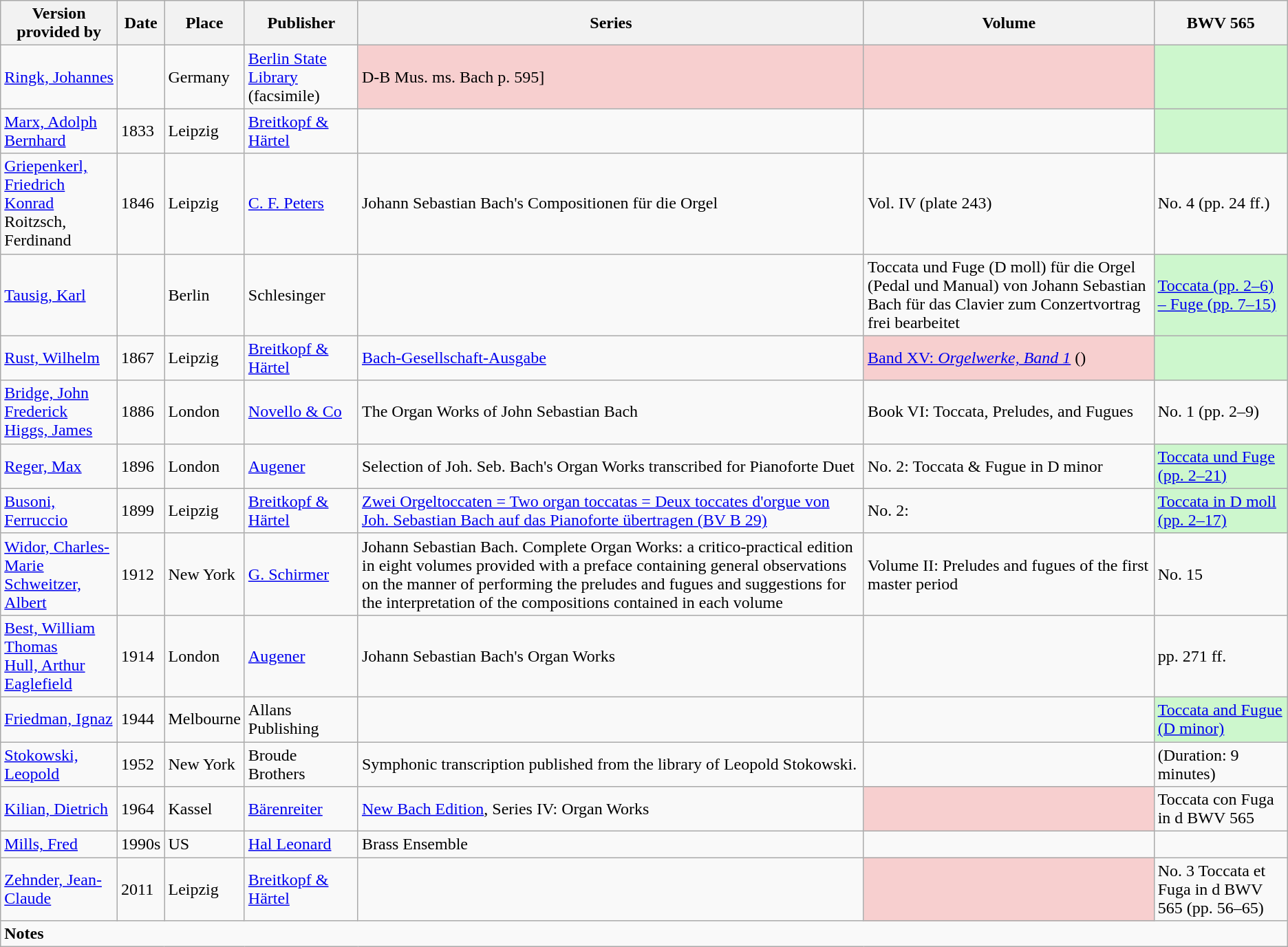<table class="wikitable sortable">
<tr>
<th scope="col">Version provided by</th>
<th scope="col">Date</th>
<th scope="col">Place</th>
<th scope="col">Publisher</th>
<th scope="col">Series</th>
<th scope="col">Volume</th>
<th scope="col">BWV 565</th>
</tr>
<tr id="Ringk (score)">
<td><a href='#'>Ringk, Johannes</a></td>
<td data-sort-value="1750"></td>
<td>Germany</td>
<td data-sort-value="1750"><a href='#'>Berlin State Library</a> (facsimile)</td>
<td style="background-color:#F7CFCF"> D-B Mus. ms. Bach p. 595]</td>
<td style="background-color:#F7CFCF"></td>
<td style="background-color:#CDF7CD"></td>
</tr>
<tr>
<td><a href='#'>Marx, Adolph Bernhard</a></td>
<td>1833</td>
<td>Leipzig</td>
<td><a href='#'>Breitkopf & Härtel</a></td>
<td></td>
<td></td>
<td style="background-color:#CDF7CD"></td>
</tr>
<tr>
<td><a href='#'>Griepenkerl, Friedrich Konrad</a><br>Roitzsch, Ferdinand</td>
<td>1846</td>
<td>Leipzig</td>
<td data-sort-value="Peters, C. F."><a href='#'>C. F. Peters</a></td>
<td>Johann Sebastian Bach's Compositionen für die Orgel</td>
<td>Vol. IV (plate 243)</td>
<td>No. 4 (pp. 24 ff.)</td>
</tr>
<tr>
<td><a href='#'>Tausig, Karl</a></td>
<td data-sort-value="1865"></td>
<td>Berlin</td>
<td>Schlesinger</td>
<td></td>
<td>Toccata und Fuge (D moll) für die Orgel (Pedal und Manual) von Johann Sebastian Bach für das Clavier zum Conzertvortrag frei bearbeitet</td>
<td style="background-color:#CDF7CD"><a href='#'>Toccata (pp. 2–6) – Fuge (pp. 7–15)</a></td>
</tr>
<tr>
<td><a href='#'>Rust, Wilhelm</a></td>
<td>1867</td>
<td>Leipzig</td>
<td><a href='#'>Breitkopf & Härtel</a></td>
<td><a href='#'>Bach-Gesellschaft-Ausgabe</a></td>
<td style="background-color:#F7CFCF"><a href='#'>Band XV: <em>Orgelwerke, Band 1</em></a> ()</td>
<td style="background-color:#CDF7CD"></td>
</tr>
<tr>
<td><a href='#'>Bridge, John Frederick</a><br><a href='#'>Higgs, James</a></td>
<td>1886</td>
<td>London</td>
<td><a href='#'>Novello & Co</a></td>
<td>The Organ Works of John Sebastian Bach</td>
<td>Book VI: Toccata, Preludes, and Fugues</td>
<td>No. 1 (pp. 2–9)</td>
</tr>
<tr>
<td><a href='#'>Reger, Max</a></td>
<td data-sort-value="1896">1896</td>
<td>London</td>
<td><a href='#'>Augener</a></td>
<td>Selection of Joh. Seb. Bach's Organ Works transcribed for Pianoforte Duet</td>
<td>No. 2: Toccata & Fugue in D minor</td>
<td style="background-color:#CDF7CD"><a href='#'>Toccata und Fuge (pp. 2–21)</a></td>
</tr>
<tr>
<td><a href='#'>Busoni, Ferruccio</a></td>
<td>1899</td>
<td>Leipzig</td>
<td><a href='#'>Breitkopf & Härtel</a></td>
<td><a href='#'>Zwei Orgeltoccaten = Two organ toccatas = Deux toccates d'orgue von Joh. Sebastian Bach auf das Pianoforte übertragen (BV B 29)</a></td>
<td>No. 2: </td>
<td style="background-color:#CDF7CD"><a href='#'>Toccata in D moll (pp. 2–17)</a></td>
</tr>
<tr>
<td><a href='#'>Widor, Charles-Marie</a><br><a href='#'>Schweitzer, Albert</a></td>
<td>1912</td>
<td>New York</td>
<td data-sort-value="Schirmer, G"><a href='#'>G. Schirmer</a></td>
<td>Johann Sebastian Bach. Complete Organ Works: a critico-practical edition in eight volumes provided with a preface containing general observations on the manner of performing the preludes and fugues and suggestions for the interpretation of the compositions contained in each volume</td>
<td>Volume II: Preludes and fugues of the first master period</td>
<td>No. 15</td>
</tr>
<tr>
<td><a href='#'>Best, William Thomas</a><br><a href='#'>Hull, Arthur Eaglefield</a></td>
<td>1914</td>
<td>London</td>
<td><a href='#'>Augener</a></td>
<td>Johann Sebastian Bach's Organ Works</td>
<td></td>
<td>pp. 271 ff.</td>
</tr>
<tr>
<td><a href='#'>Friedman, Ignaz</a></td>
<td>1944</td>
<td>Melbourne</td>
<td>Allans Publishing</td>
<td></td>
<td></td>
<td style="background-color:#CDF7CD"><a href='#'>Toccata and Fugue (D minor)</a></td>
</tr>
<tr>
<td><a href='#'>Stokowski, Leopold</a></td>
<td>1952</td>
<td>New York</td>
<td>Broude Brothers</td>
<td>Symphonic transcription published from the library of Leopold Stokowski.</td>
<td></td>
<td>  (Duration: 9 minutes)</td>
</tr>
<tr id="Kilian 1964 (score)">
<td><a href='#'>Kilian, Dietrich</a></td>
<td>1964</td>
<td>Kassel</td>
<td><a href='#'>Bärenreiter</a></td>
<td><a href='#'>New Bach Edition</a>, Series IV: Organ Works</td>
<td style="background-color:#F7CFCF"></td>
<td>Toccata con Fuga in d BWV 565</td>
</tr>
<tr>
<td><a href='#'>Mills, Fred</a><br></td>
<td data-sort-value="1995">1990s</td>
<td>US</td>
<td><a href='#'>Hal Leonard</a></td>
<td>Brass Ensemble</td>
<td></td>
<td></td>
</tr>
<tr id="Zehnder 2011 (score)">
<td><a href='#'>Zehnder, Jean-Claude</a></td>
<td>2011</td>
<td>Leipzig</td>
<td><a href='#'>Breitkopf & Härtel</a></td>
<td></td>
<td style="background-color:#F7CFCF"></td>
<td>No. 3 Toccata et Fuga in d BWV 565 (pp. 56–65)</td>
</tr>
<tr>
<td data-sort-value="ZZZZZZZ" colspan="7"><strong>Notes</strong><br></td>
</tr>
</table>
